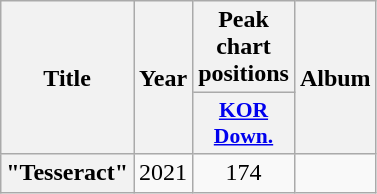<table class="wikitable plainrowheaders" style="text-align:center">
<tr>
<th scope="col" rowspan="2">Title</th>
<th scope="col" rowspan="2">Year</th>
<th scope="col" colspan="1">Peak chart positions</th>
<th scope="col" rowspan="2">Album</th>
</tr>
<tr>
<th scope="col" style="width:3em;font-size:90%"><a href='#'>KOR<br>Down.</a><br></th>
</tr>
<tr>
<th scope="row">"Tesseract"<br></th>
<td>2021</td>
<td>174</td>
<td></td>
</tr>
</table>
